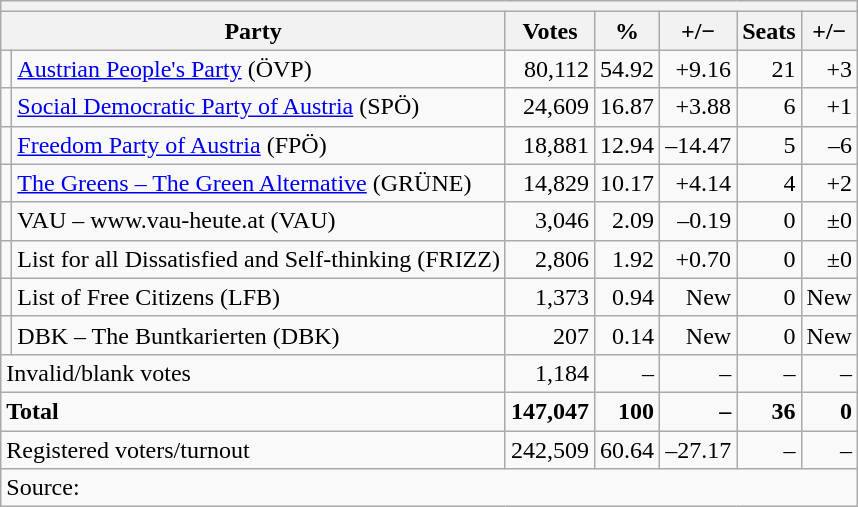<table class=wikitable style=text-align:right>
<tr>
<th colspan="7"></th>
</tr>
<tr>
<th colspan=2>Party</th>
<th>Votes</th>
<th>%</th>
<th>+/−</th>
<th>Seats</th>
<th>+/−</th>
</tr>
<tr>
<td bgcolor=></td>
<td align=left><a href='#'>Austrian People's Party</a> (ÖVP)</td>
<td>80,112</td>
<td>54.92</td>
<td>+9.16</td>
<td>21</td>
<td>+3</td>
</tr>
<tr>
<td bgcolor=></td>
<td align=left><a href='#'>Social Democratic Party of Austria</a> (SPÖ)</td>
<td>24,609</td>
<td>16.87</td>
<td>+3.88</td>
<td>6</td>
<td>+1</td>
</tr>
<tr>
<td bgcolor=></td>
<td align=left><a href='#'>Freedom Party of Austria</a> (FPÖ)</td>
<td>18,881</td>
<td>12.94</td>
<td>–14.47</td>
<td>5</td>
<td>–6</td>
</tr>
<tr>
<td bgcolor=></td>
<td align=left><a href='#'>The Greens – The Green Alternative</a> (GRÜNE)</td>
<td>14,829</td>
<td>10.17</td>
<td>+4.14</td>
<td>4</td>
<td>+2</td>
</tr>
<tr>
<td></td>
<td align=left>VAU – www.vau-heute.at (VAU)</td>
<td>3,046</td>
<td>2.09</td>
<td>–0.19</td>
<td>0</td>
<td>±0</td>
</tr>
<tr>
<td></td>
<td align=left>List for all Dissatisfied and Self-thinking (FRIZZ)</td>
<td>2,806</td>
<td>1.92</td>
<td>+0.70</td>
<td>0</td>
<td>±0</td>
</tr>
<tr>
<td></td>
<td align=left>List of Free Citizens (LFB)</td>
<td>1,373</td>
<td>0.94</td>
<td>New</td>
<td>0</td>
<td>New</td>
</tr>
<tr>
<td></td>
<td align=left>DBK – The Buntkarierten (DBK)</td>
<td>207</td>
<td>0.14</td>
<td>New</td>
<td>0</td>
<td>New</td>
</tr>
<tr>
<td colspan=2 align=left>Invalid/blank votes</td>
<td>1,184</td>
<td>–</td>
<td>–</td>
<td>–</td>
<td>–</td>
</tr>
<tr>
<td colspan=2 align=left><strong>Total</strong></td>
<td><strong>147,047</strong></td>
<td><strong>100</strong></td>
<td><strong>–</strong></td>
<td><strong>36</strong></td>
<td><strong>0</strong></td>
</tr>
<tr>
<td align=left colspan=2>Registered voters/turnout</td>
<td>242,509</td>
<td>60.64</td>
<td>–27.17</td>
<td>–</td>
<td>–</td>
</tr>
<tr>
<td align=left colspan=7>Source: </td>
</tr>
</table>
